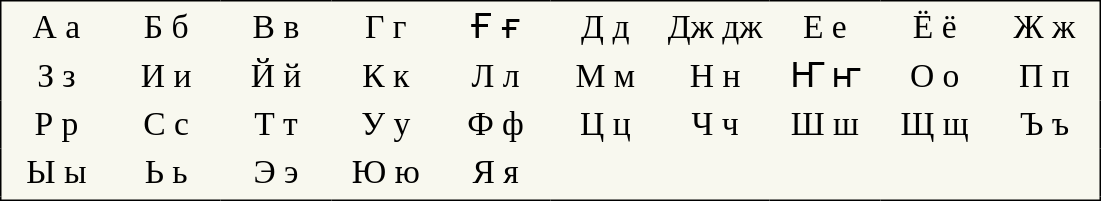<table style="font-family:Arial Unicode MS; font-size:1.4em; border-color:#000; border-width:1px; border-style:solid; border-collapse:collapse; background:#f8f8ef;">
<tr>
<td style="width:3em; text-align:center; padding: 3px;">А а</td>
<td style="width:3em; text-align:center; padding: 3px;">Б б</td>
<td style="width:3em; text-align:center; padding: 3px;">В в</td>
<td style="width:3em; text-align:center; padding: 3px;">Г г</td>
<td style="width:3em; text-align:center; padding: 3px;">Ғ ғ</td>
<td style="width:3em; text-align:center; padding: 3px;">Д д</td>
<td style="width:3em; text-align:center; padding: 3px;">Дж дж</td>
<td style="width:3em; text-align:center; padding: 3px;">Е е</td>
<td style="width:3em; text-align:center; padding: 3px;">Ё ё</td>
<td style="width:3em; text-align:center; padding: 3px;">Ж ж</td>
</tr>
<tr>
<td style="width:3em; text-align:center; padding: 3px;">З з</td>
<td style="width:3em; text-align:center; padding: 3px;">И и</td>
<td style="width:3em; text-align:center; padding: 3px;">Й й</td>
<td style="width:3em; text-align:center; padding: 3px;">К к</td>
<td style="width:3em; text-align:center; padding: 3px;">Л л</td>
<td style="width:3em; text-align:center; padding: 3px;">М м</td>
<td style="width:3em; text-align:center; padding: 3px;">Н н</td>
<td style="width:3em; text-align:center; padding: 3px;">Ҥ ҥ</td>
<td style="width:3em; text-align:center; padding: 3px;">О о</td>
<td style="width:3em; text-align:center; padding: 3px;">П п</td>
</tr>
<tr>
<td style="width:3em; text-align:center; padding: 3px;">Р р</td>
<td style="width:3em; text-align:center; padding: 3px;">С с</td>
<td style="width:3em; text-align:center; padding: 3px;">Т т</td>
<td style="width:3em; text-align:center; padding: 3px;">У у</td>
<td style="width:3em; text-align:center; padding: 3px;">Ф ф</td>
<td style="width:3em; text-align:center; padding: 3px;">Ц ц</td>
<td style="width:3em; text-align:center; padding: 3px;">Ч ч</td>
<td style="width:3em; text-align:center; padding: 3px;">Ш ш</td>
<td style="width:3em; text-align:center; padding: 3px;">Щ щ</td>
<td style="width:3em; text-align:center; padding: 3px;">Ъ ъ</td>
</tr>
<tr>
<td style="width:3em; text-align:center; padding: 3px;">Ы ы</td>
<td style="width:3em; text-align:center; padding: 3px;">Ь ь</td>
<td style="width:3em; text-align:center; padding: 3px;">Э э</td>
<td style="width:3em; text-align:center; padding: 3px;">Ю ю</td>
<td style="width:3em; text-align:center; padding: 3px;">Я я</td>
<td></td>
<td></td>
<td></td>
<td></td>
<td></td>
</tr>
<tr>
<td></td>
<td></td>
<td></td>
</tr>
</table>
